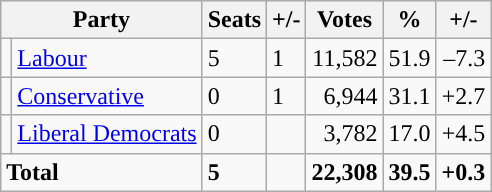<table class="wikitable sortable">
<tr>
<th colspan="2">Party</th>
<th>Seats</th>
<th>+/-</th>
<th>Votes</th>
<th>%</th>
<th>+/-</th>
</tr>
<tr>
<td style="background-color: "></td>
<td><a href='#'>Labour</a></td>
<td>5</td>
<td> 1</td>
<td style="text-align:right;">11,582</td>
<td style="text-align:right;">51.9</td>
<td style="text-align:right;">–7.3</td>
</tr>
<tr>
<td style="background-color: "></td>
<td><a href='#'>Conservative</a></td>
<td>0</td>
<td> 1</td>
<td style="text-align:right;">6,944</td>
<td style="text-align:right;">31.1</td>
<td style="text-align:right;">+2.7</td>
</tr>
<tr>
<td style="background-color: "></td>
<td><a href='#'>Liberal Democrats</a></td>
<td>0</td>
<td></td>
<td style="text-align:right;">3,782</td>
<td style="text-align:right;">17.0</td>
<td style="text-align:right;">+4.5</td>
</tr>
<tr>
<td colspan="2"><strong>Total</strong></td>
<td><strong>5</strong></td>
<td></td>
<td style="text-align:right;"><strong>22,308</strong></td>
<td style="text-align:right;"><strong>39.5</strong></td>
<td style="text-align:right;"><strong>+0.3</strong></td>
</tr>
</table>
